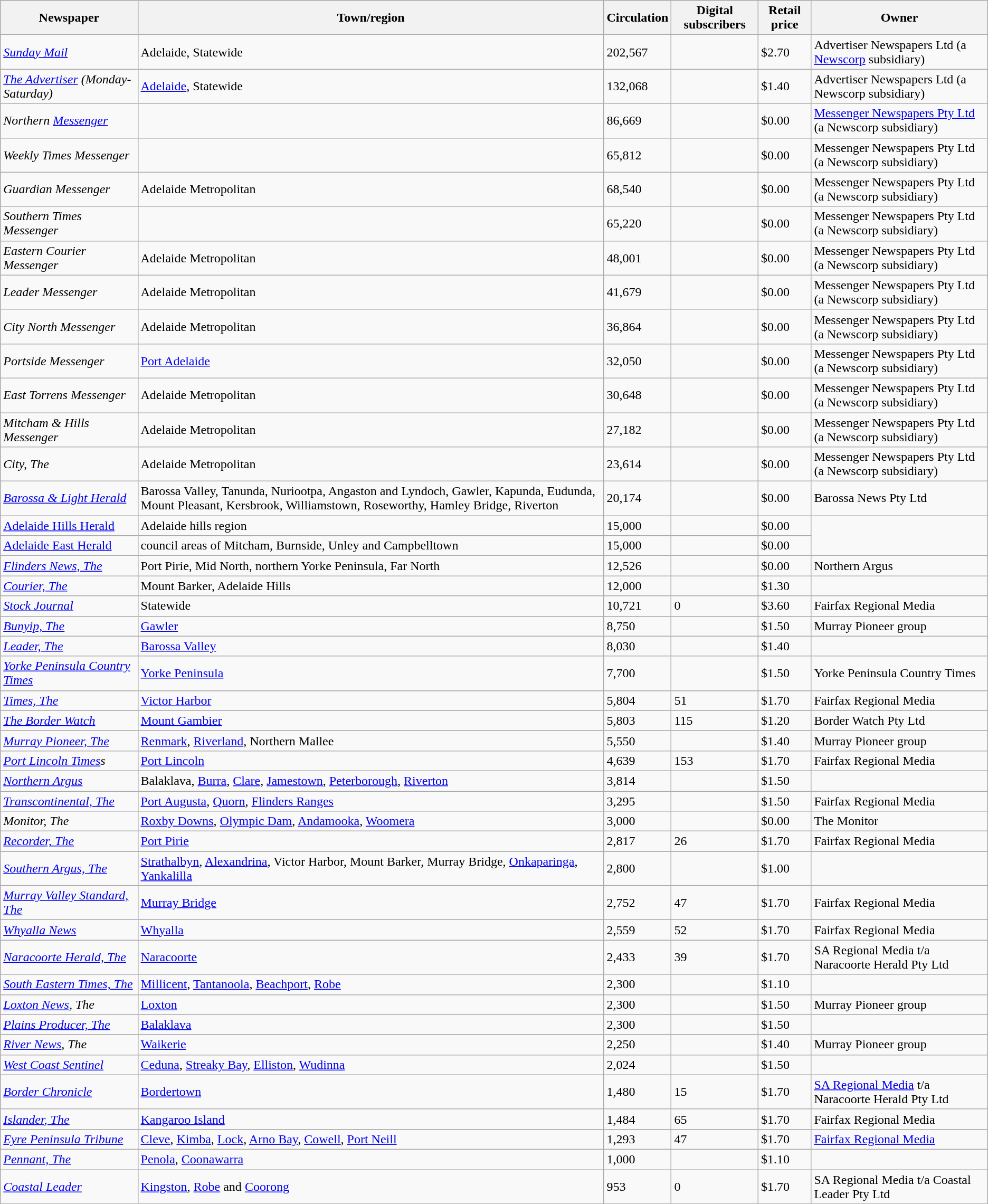<table class="wikitable sortable">
<tr>
<th>Newspaper</th>
<th>Town/region</th>
<th>Circulation</th>
<th>Digital subscribers</th>
<th>Retail price</th>
<th>Owner</th>
</tr>
<tr>
<td><a href='#'><em>Sunday Mail</em></a></td>
<td>Adelaide, Statewide</td>
<td>202,567</td>
<td></td>
<td>$2.70</td>
<td>Advertiser Newspapers Ltd (a <a href='#'>Newscorp</a> subsidiary)</td>
</tr>
<tr>
<td><a href='#'><em>The Advertiser</em></a> <em>(Monday-Saturday)</em></td>
<td><a href='#'>Adelaide</a>, Statewide</td>
<td>132,068</td>
<td></td>
<td>$1.40</td>
<td>Advertiser Newspapers Ltd (a Newscorp subsidiary)</td>
</tr>
<tr>
<td><em>Northern <a href='#'>Messenger</a></em></td>
<td></td>
<td>86,669</td>
<td></td>
<td>$0.00</td>
<td><a href='#'>Messenger Newspapers Pty Ltd</a> (a Newscorp subsidiary)</td>
</tr>
<tr>
<td><em>Weekly Times Messenger</em></td>
<td></td>
<td>65,812</td>
<td></td>
<td>$0.00</td>
<td>Messenger Newspapers Pty Ltd (a Newscorp subsidiary)</td>
</tr>
<tr>
<td><em>Guardian Messenger</em></td>
<td>Adelaide Metropolitan</td>
<td>68,540</td>
<td></td>
<td>$0.00</td>
<td>Messenger Newspapers Pty Ltd (a Newscorp subsidiary)</td>
</tr>
<tr>
<td><em>Southern Times Messenger</em></td>
<td></td>
<td>65,220</td>
<td></td>
<td>$0.00</td>
<td>Messenger Newspapers Pty Ltd (a Newscorp subsidiary)</td>
</tr>
<tr>
<td><em>Eastern Courier Messenger</em></td>
<td>Adelaide Metropolitan</td>
<td>48,001</td>
<td></td>
<td>$0.00</td>
<td>Messenger Newspapers Pty Ltd (a Newscorp subsidiary)</td>
</tr>
<tr>
<td><em>Leader Messenger</em></td>
<td>Adelaide Metropolitan</td>
<td>41,679</td>
<td></td>
<td>$0.00</td>
<td>Messenger Newspapers Pty Ltd (a Newscorp subsidiary)</td>
</tr>
<tr>
<td><em>City North Messenger</em></td>
<td>Adelaide Metropolitan</td>
<td>36,864</td>
<td></td>
<td>$0.00</td>
<td>Messenger Newspapers Pty Ltd (a Newscorp subsidiary)</td>
</tr>
<tr>
<td><em>Portside Messenger</em></td>
<td><a href='#'>Port Adelaide</a></td>
<td>32,050</td>
<td></td>
<td>$0.00</td>
<td>Messenger Newspapers Pty Ltd (a Newscorp subsidiary)</td>
</tr>
<tr>
<td><em>East Torrens Messenger</em></td>
<td>Adelaide Metropolitan</td>
<td>30,648</td>
<td></td>
<td>$0.00</td>
<td>Messenger Newspapers Pty Ltd (a Newscorp subsidiary)</td>
</tr>
<tr>
<td><em>Mitcham & Hills Messenger</em></td>
<td>Adelaide Metropolitan</td>
<td>27,182</td>
<td></td>
<td>$0.00</td>
<td>Messenger Newspapers Pty Ltd (a Newscorp subsidiary)</td>
</tr>
<tr>
<td><em>City, The</em></td>
<td>Adelaide Metropolitan</td>
<td>23,614</td>
<td></td>
<td>$0.00</td>
<td>Messenger Newspapers Pty Ltd (a Newscorp subsidiary)</td>
</tr>
<tr>
<td><em><a href='#'>Barossa & Light Herald</a></em></td>
<td>Barossa Valley, Tanunda, Nuriootpa, Angaston and Lyndoch, Gawler, Kapunda, Eudunda, Mount Pleasant, Kersbrook, Williamstown, Roseworthy, Hamley Bridge, Riverton</td>
<td>20,174</td>
<td></td>
<td>$0.00</td>
<td>Barossa News Pty Ltd</td>
</tr>
<tr>
<td><a href='#'>Adelaide Hills Herald</a></td>
<td>Adelaide hills region</td>
<td>15,000</td>
<td></td>
<td>$0.00</td>
</tr>
<tr>
<td><a href='#'>Adelaide East Herald</a></td>
<td>council areas of Mitcham, Burnside, Unley and Campbelltown</td>
<td>15,000</td>
<td></td>
<td>$0.00</td>
</tr>
<tr>
<td><a href='#'><em>Flinders News, The</em></a></td>
<td>Port Pirie, Mid North, northern Yorke Peninsula, Far North</td>
<td>12,526</td>
<td></td>
<td>$0.00</td>
<td>Northern Argus</td>
</tr>
<tr>
<td><a href='#'><em>Courier, The</em></a></td>
<td>Mount Barker, Adelaide Hills</td>
<td>12,000</td>
<td></td>
<td>$1.30</td>
<td></td>
</tr>
<tr>
<td><em><a href='#'>Stock Journal</a></em></td>
<td>Statewide</td>
<td>10,721</td>
<td>0</td>
<td>$3.60</td>
<td>Fairfax Regional Media</td>
</tr>
<tr>
<td><a href='#'><em>Bunyip, The</em></a></td>
<td><a href='#'>Gawler</a></td>
<td>8,750</td>
<td></td>
<td>$1.50</td>
<td>Murray Pioneer group</td>
</tr>
<tr>
<td><em><a href='#'>Leader, The</a></em></td>
<td><a href='#'>Barossa Valley</a></td>
<td>8,030</td>
<td></td>
<td>$1.40</td>
<td></td>
</tr>
<tr>
<td><em><a href='#'>Yorke Peninsula Country Times</a></em></td>
<td><a href='#'>Yorke Peninsula</a></td>
<td>7,700</td>
<td></td>
<td>$1.50</td>
<td>Yorke Peninsula Country Times</td>
</tr>
<tr>
<td><a href='#'><em>Times, The</em></a></td>
<td><a href='#'>Victor Harbor</a></td>
<td>5,804</td>
<td>51</td>
<td>$1.70</td>
<td>Fairfax Regional Media</td>
</tr>
<tr>
<td><em><a href='#'>The Border Watch</a></em></td>
<td><a href='#'>Mount Gambier</a></td>
<td>5,803</td>
<td>115</td>
<td>$1.20</td>
<td>Border Watch Pty Ltd</td>
</tr>
<tr>
<td><a href='#'><em>Murray Pioneer, The</em></a></td>
<td><a href='#'>Renmark</a>, <a href='#'>Riverland</a>, Northern Mallee</td>
<td>5,550</td>
<td></td>
<td>$1.40</td>
<td>Murray Pioneer group</td>
</tr>
<tr>
<td><em><a href='#'>Port Lincoln Times</a>s</em></td>
<td><a href='#'>Port Lincoln</a></td>
<td>4,639</td>
<td>153</td>
<td>$1.70</td>
<td>Fairfax Regional Media</td>
</tr>
<tr>
<td><a href='#'><em>Northern Argus</em></a></td>
<td>Balaklava, <a href='#'>Burra</a>, <a href='#'>Clare</a>, <a href='#'>Jamestown</a>, <a href='#'>Peterborough</a>, <a href='#'>Riverton</a></td>
<td>3,814</td>
<td></td>
<td>$1.50</td>
<td></td>
</tr>
<tr>
<td><a href='#'><em>Transcontinental, The</em></a></td>
<td><a href='#'>Port Augusta</a>, <a href='#'>Quorn</a>, <a href='#'>Flinders Ranges</a></td>
<td>3,295</td>
<td></td>
<td>$1.50</td>
<td>Fairfax Regional Media</td>
</tr>
<tr>
<td><em>Monitor, The</em></td>
<td><a href='#'>Roxby Downs</a>, <a href='#'>Olympic Dam</a>, <a href='#'>Andamooka</a>, <a href='#'>Woomera</a></td>
<td>3,000</td>
<td></td>
<td>$0.00</td>
<td>The Monitor</td>
</tr>
<tr>
<td><a href='#'><em>Recorder, The</em></a></td>
<td><a href='#'>Port Pirie</a></td>
<td>2,817</td>
<td>26</td>
<td>$1.70</td>
<td>Fairfax Regional Media</td>
</tr>
<tr>
<td><a href='#'><em>Southern Argus, The</em></a></td>
<td><a href='#'>Strathalbyn</a>, <a href='#'>Alexandrina</a>, Victor Harbor, Mount Barker, Murray Bridge, <a href='#'>Onkaparinga</a>, <a href='#'>Yankalilla</a></td>
<td>2,800</td>
<td></td>
<td>$1.00</td>
<td></td>
</tr>
<tr>
<td><a href='#'><em>Murray Valley Standard, The</em></a></td>
<td><a href='#'>Murray Bridge</a></td>
<td>2,752</td>
<td>47</td>
<td>$1.70</td>
<td>Fairfax Regional Media</td>
</tr>
<tr>
<td><a href='#'><em>Whyalla News</em></a></td>
<td><a href='#'>Whyalla</a></td>
<td>2,559</td>
<td>52</td>
<td>$1.70</td>
<td>Fairfax Regional Media</td>
</tr>
<tr>
<td><a href='#'><em>Naracoorte Herald, The</em></a></td>
<td><a href='#'>Naracoorte</a></td>
<td>2,433</td>
<td>39</td>
<td>$1.70</td>
<td>SA Regional Media t/a Naracoorte Herald Pty Ltd</td>
</tr>
<tr>
<td><a href='#'><em>South Eastern Times, The</em></a></td>
<td><a href='#'>Millicent</a>, <a href='#'>Tantanoola</a>, <a href='#'>Beachport</a>, <a href='#'>Robe</a></td>
<td>2,300</td>
<td></td>
<td>$1.10</td>
<td></td>
</tr>
<tr>
<td><em><a href='#'>Loxton News</a>, The</em></td>
<td><a href='#'>Loxton</a></td>
<td>2,300</td>
<td></td>
<td>$1.50</td>
<td>Murray Pioneer group</td>
</tr>
<tr>
<td><a href='#'><em>Plains Producer, The</em></a></td>
<td><a href='#'>Balaklava</a></td>
<td>2,300</td>
<td></td>
<td>$1.50</td>
<td></td>
</tr>
<tr>
<td><em><a href='#'>River News</a>, The</em></td>
<td><a href='#'>Waikerie</a></td>
<td>2,250</td>
<td></td>
<td>$1.40</td>
<td>Murray Pioneer group</td>
</tr>
<tr>
<td><em><a href='#'>West Coast Sentinel</a></em></td>
<td><a href='#'>Ceduna</a>, <a href='#'>Streaky Bay</a>, <a href='#'>Elliston</a>, <a href='#'>Wudinna</a></td>
<td>2,024</td>
<td></td>
<td>$1.50</td>
<td></td>
</tr>
<tr>
<td><em><a href='#'>Border Chronicle</a></em></td>
<td><a href='#'>Bordertown</a></td>
<td>1,480</td>
<td>15</td>
<td>$1.70</td>
<td><a href='#'>SA Regional Media</a> t/a Naracoorte Herald Pty Ltd</td>
</tr>
<tr>
<td><a href='#'><em>Islander, The</em></a></td>
<td><a href='#'>Kangaroo Island</a></td>
<td>1,484</td>
<td>65</td>
<td>$1.70</td>
<td>Fairfax Regional Media</td>
</tr>
<tr>
<td><em><a href='#'>Eyre Peninsula Tribune</a></em></td>
<td><a href='#'>Cleve</a>, <a href='#'>Kimba</a>, <a href='#'>Lock</a>, <a href='#'>Arno Bay</a>, <a href='#'>Cowell</a>, <a href='#'>Port Neill</a></td>
<td>1,293</td>
<td>47</td>
<td>$1.70</td>
<td><a href='#'>Fairfax Regional Media</a></td>
</tr>
<tr>
<td><a href='#'><em>Pennant, The</em></a></td>
<td><a href='#'>Penola</a>, <a href='#'>Coonawarra</a></td>
<td>1,000</td>
<td></td>
<td>$1.10</td>
<td></td>
</tr>
<tr>
<td><em><a href='#'>Coastal Leader</a></em></td>
<td><a href='#'>Kingston</a>, <a href='#'>Robe</a> and <a href='#'>Coorong</a></td>
<td>953</td>
<td>0</td>
<td>$1.70</td>
<td>SA Regional Media t/a Coastal Leader Pty Ltd</td>
</tr>
</table>
